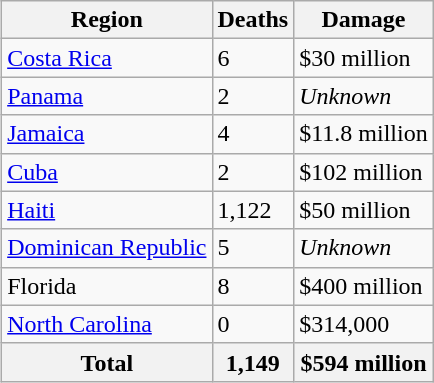<table class="wikitable" style="float:right;margin:0 0 0.5em 1em;">
<tr>
<th>Region</th>
<th>Deaths</th>
<th>Damage</th>
</tr>
<tr>
<td><a href='#'>Costa Rica</a></td>
<td>6</td>
<td>$30 million</td>
</tr>
<tr>
<td><a href='#'>Panama</a></td>
<td>2</td>
<td><em>Unknown</em></td>
</tr>
<tr>
<td><a href='#'>Jamaica</a></td>
<td>4</td>
<td>$11.8 million</td>
</tr>
<tr>
<td><a href='#'>Cuba</a></td>
<td>2</td>
<td>$102 million</td>
</tr>
<tr>
<td><a href='#'>Haiti</a></td>
<td>1,122</td>
<td>$50 million</td>
</tr>
<tr>
<td><a href='#'>Dominican Republic</a></td>
<td>5</td>
<td><em>Unknown</em></td>
</tr>
<tr>
<td>Florida</td>
<td>8</td>
<td>$400 million</td>
</tr>
<tr>
<td><a href='#'>North Carolina</a></td>
<td>0</td>
<td>$314,000</td>
</tr>
<tr>
<th>Total</th>
<th>1,149</th>
<th>$594 million</th>
</tr>
</table>
